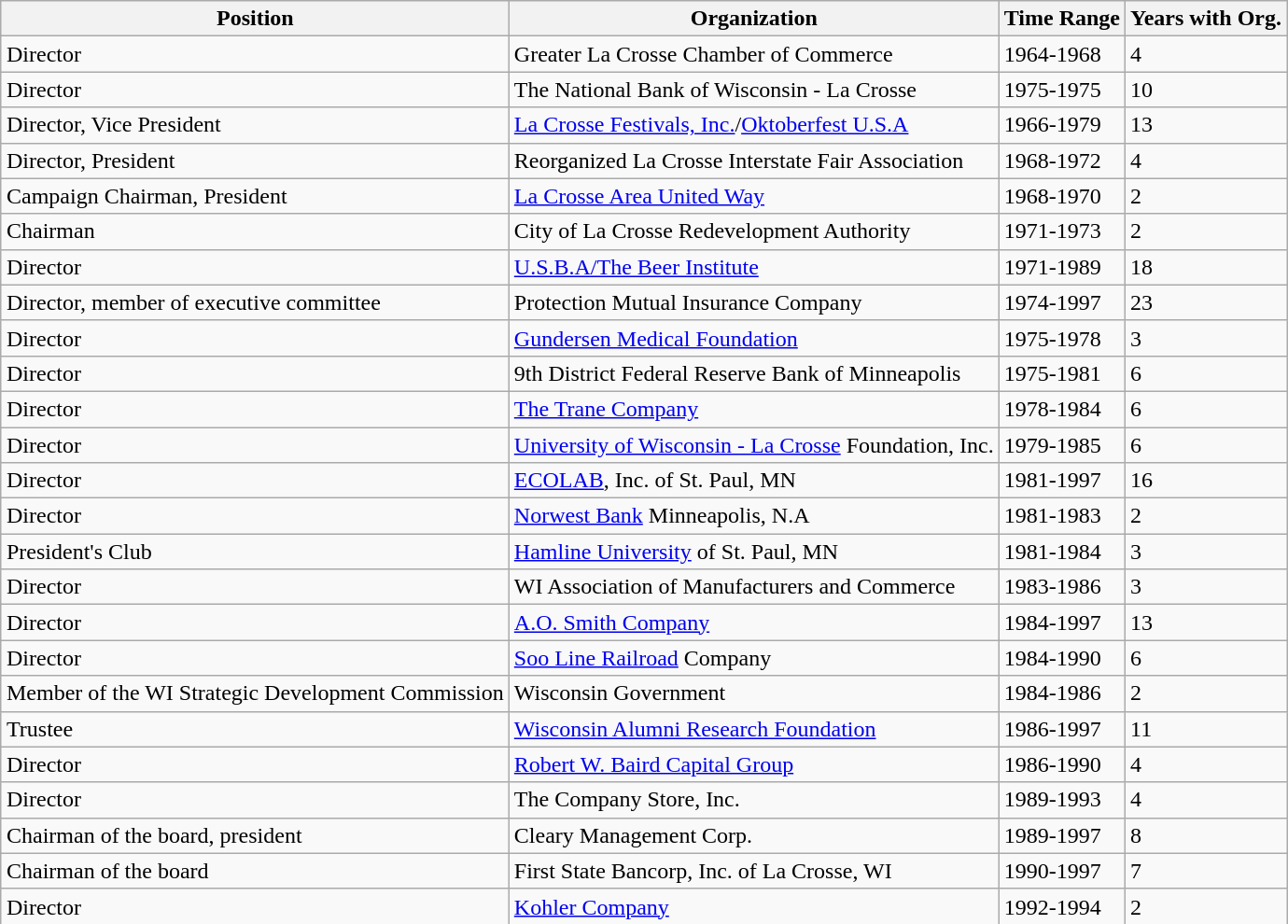<table class="wikitable sortable" style="margin-left: auto; margin-right: auto; border: none;">
<tr>
<th class="unsortable">Position</th>
<th class="unsortable">Organization</th>
<th data-sort-type="number">Time Range</th>
<th>Years with Org.</th>
</tr>
<tr>
<td>Director</td>
<td>Greater La Crosse Chamber of Commerce</td>
<td>1964-1968</td>
<td>4</td>
</tr>
<tr>
<td>Director</td>
<td>The National Bank of Wisconsin - La Crosse</td>
<td>1975-1975</td>
<td>10</td>
</tr>
<tr>
<td>Director, Vice President</td>
<td><a href='#'>La Crosse Festivals, Inc.</a>/<a href='#'>Oktoberfest U.S.A</a></td>
<td>1966-1979</td>
<td>13</td>
</tr>
<tr>
<td>Director, President</td>
<td>Reorganized La Crosse Interstate Fair Association</td>
<td>1968-1972</td>
<td>4</td>
</tr>
<tr>
<td>Campaign Chairman, President</td>
<td><a href='#'>La Crosse Area United Way</a></td>
<td>1968-1970</td>
<td>2</td>
</tr>
<tr>
<td>Chairman</td>
<td>City of La Crosse Redevelopment Authority</td>
<td>1971-1973</td>
<td>2</td>
</tr>
<tr>
<td>Director</td>
<td><a href='#'>U.S.B.A/The Beer Institute</a></td>
<td>1971-1989</td>
<td>18</td>
</tr>
<tr>
<td>Director, member of executive committee</td>
<td>Protection Mutual Insurance Company</td>
<td>1974-1997</td>
<td>23</td>
</tr>
<tr>
<td>Director</td>
<td><a href='#'>Gundersen Medical Foundation</a></td>
<td>1975-1978</td>
<td>3</td>
</tr>
<tr>
<td>Director</td>
<td>9th District Federal Reserve Bank of Minneapolis</td>
<td>1975-1981</td>
<td>6</td>
</tr>
<tr>
<td>Director</td>
<td><a href='#'>The Trane Company</a></td>
<td>1978-1984</td>
<td>6</td>
</tr>
<tr>
<td>Director</td>
<td><a href='#'>University of Wisconsin - La Crosse</a> Foundation, Inc.</td>
<td>1979-1985</td>
<td>6</td>
</tr>
<tr>
<td>Director</td>
<td><a href='#'>ECOLAB</a>, Inc. of St. Paul, MN</td>
<td>1981-1997</td>
<td>16</td>
</tr>
<tr>
<td>Director</td>
<td><a href='#'>Norwest Bank</a> Minneapolis, N.A</td>
<td>1981-1983</td>
<td>2</td>
</tr>
<tr>
<td>President's Club</td>
<td><a href='#'>Hamline University</a> of St. Paul, MN</td>
<td>1981-1984</td>
<td>3</td>
</tr>
<tr>
<td>Director</td>
<td>WI Association of Manufacturers and Commerce</td>
<td>1983-1986</td>
<td>3</td>
</tr>
<tr>
<td>Director</td>
<td><a href='#'>A.O. Smith Company</a></td>
<td>1984-1997</td>
<td>13</td>
</tr>
<tr>
<td>Director</td>
<td><a href='#'>Soo Line Railroad</a> Company</td>
<td>1984-1990</td>
<td>6</td>
</tr>
<tr>
<td>Member of the WI Strategic Development Commission</td>
<td>Wisconsin Government</td>
<td>1984-1986</td>
<td>2</td>
</tr>
<tr>
<td>Trustee</td>
<td><a href='#'>Wisconsin Alumni Research Foundation</a></td>
<td>1986-1997</td>
<td>11</td>
</tr>
<tr>
<td>Director</td>
<td><a href='#'>Robert W. Baird Capital Group</a></td>
<td>1986-1990</td>
<td>4</td>
</tr>
<tr>
<td>Director</td>
<td>The Company Store, Inc.</td>
<td>1989-1993</td>
<td>4</td>
</tr>
<tr>
<td>Chairman of the board, president</td>
<td>Cleary Management Corp.</td>
<td>1989-1997</td>
<td>8</td>
</tr>
<tr>
<td>Chairman of the board</td>
<td>First State Bancorp, Inc. of La Crosse, WI</td>
<td>1990-1997</td>
<td>7</td>
</tr>
<tr>
<td>Director</td>
<td><a href='#'>Kohler Company</a></td>
<td>1992-1994</td>
<td>2</td>
</tr>
<tr>
</tr>
</table>
